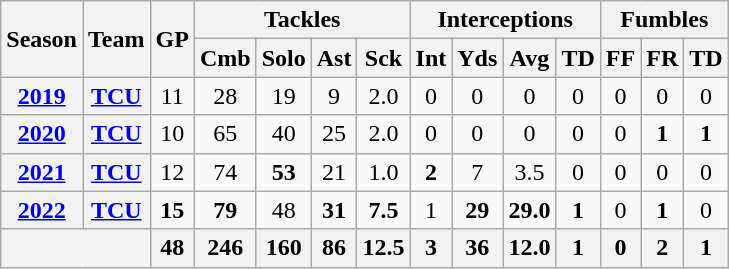<table class="wikitable" style="text-align:center;">
<tr>
<th rowspan="2">Season</th>
<th rowspan="2">Team</th>
<th rowspan="2">GP</th>
<th colspan="4">Tackles</th>
<th colspan="4">Interceptions</th>
<th colspan="3">Fumbles</th>
</tr>
<tr>
<th>Cmb</th>
<th>Solo</th>
<th>Ast</th>
<th>Sck</th>
<th>Int</th>
<th>Yds</th>
<th>Avg</th>
<th>TD</th>
<th>FF</th>
<th>FR</th>
<th>TD</th>
</tr>
<tr>
<th><a href='#'>2019</a></th>
<th><a href='#'>TCU</a></th>
<td>11</td>
<td>28</td>
<td>19</td>
<td>9</td>
<td>2.0</td>
<td>0</td>
<td>0</td>
<td>0</td>
<td>0</td>
<td>0</td>
<td>0</td>
<td>0</td>
</tr>
<tr>
<th><a href='#'>2020</a></th>
<th><a href='#'>TCU</a></th>
<td>10</td>
<td>65</td>
<td>40</td>
<td>25</td>
<td>2.0</td>
<td>0</td>
<td>0</td>
<td>0</td>
<td>0</td>
<td>0</td>
<td><strong>1</strong></td>
<td><strong>1</strong></td>
</tr>
<tr>
<th><a href='#'>2021</a></th>
<th><a href='#'>TCU</a></th>
<td>12</td>
<td>74</td>
<td><strong>53</strong></td>
<td>21</td>
<td>1.0</td>
<td><strong>2</strong></td>
<td>7</td>
<td>3.5</td>
<td>0</td>
<td>0</td>
<td>0</td>
<td>0</td>
</tr>
<tr>
<th><a href='#'>2022</a></th>
<th><a href='#'>TCU</a></th>
<td><strong>15</strong></td>
<td><strong>79</strong></td>
<td>48</td>
<td><strong>31</strong></td>
<td><strong>7.5</strong></td>
<td>1</td>
<td><strong>29</strong></td>
<td><strong>29.0</strong></td>
<td><strong>1</strong></td>
<td>0</td>
<td><strong>1</strong></td>
<td>0</td>
</tr>
<tr>
<th colspan="2"></th>
<th>48</th>
<th>246</th>
<th>160</th>
<th>86</th>
<th>12.5</th>
<th>3</th>
<th>36</th>
<th>12.0</th>
<th>1</th>
<th>0</th>
<th>2</th>
<th>1</th>
</tr>
</table>
